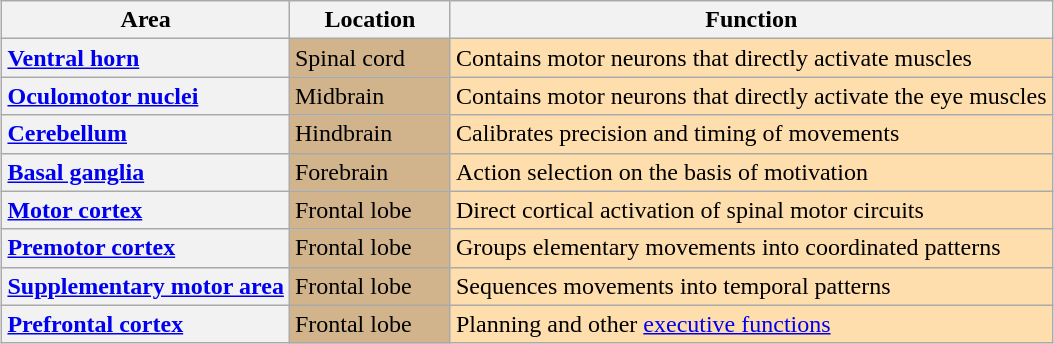<table class="wikitable" style="margin: 1em auto 1em auto;">
<tr>
<th>Area</th>
<th width="100">Location</th>
<th>Function</th>
</tr>
<tr>
<th scope=row style="text-align:left"><a href='#'>Ventral horn</a></th>
<td style="background: tan">Spinal cord</td>
<td style="background:#ffdead">Contains motor neurons that directly activate muscles</td>
</tr>
<tr>
<th scope=row style="text-align:left"><a href='#'>Oculomotor nuclei</a></th>
<td style="background: tan">Midbrain</td>
<td style="background:#ffdead">Contains motor neurons that directly activate the eye muscles</td>
</tr>
<tr>
<th scope=row style="text-align:left"><a href='#'>Cerebellum</a></th>
<td style="background: tan">Hindbrain</td>
<td style="background:#ffdead">Calibrates precision and timing of movements</td>
</tr>
<tr>
<th scope=row style="text-align:left"><a href='#'>Basal ganglia</a></th>
<td style="background: tan">Forebrain</td>
<td style="background:#ffdead">Action selection on the basis of motivation</td>
</tr>
<tr>
<th scope=row style="text-align:left"><a href='#'>Motor cortex</a></th>
<td style="background: tan">Frontal lobe</td>
<td style="background:#ffdead">Direct cortical activation of spinal motor circuits</td>
</tr>
<tr>
<th scope=row style="text-align:left"><a href='#'>Premotor cortex</a></th>
<td style="background: tan">Frontal lobe</td>
<td style="background:#ffdead">Groups elementary movements into coordinated patterns</td>
</tr>
<tr>
<th scope=row style="text-align:left"><a href='#'>Supplementary motor area</a></th>
<td style="background: tan">Frontal lobe</td>
<td style="background:#ffdead">Sequences movements into temporal patterns</td>
</tr>
<tr>
<th scope=row style="text-align:left"><a href='#'>Prefrontal cortex</a></th>
<td style="background: tan">Frontal lobe</td>
<td style="background:#ffdead">Planning and other <a href='#'>executive functions</a></td>
</tr>
</table>
